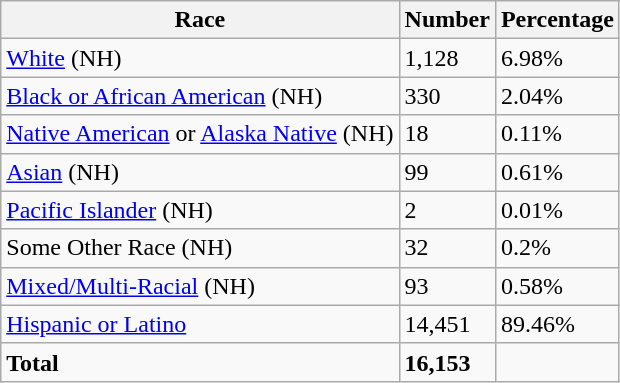<table class="wikitable">
<tr>
<th>Race</th>
<th>Number</th>
<th>Percentage</th>
</tr>
<tr>
<td><a href='#'>White</a> (NH)</td>
<td>1,128</td>
<td>6.98%</td>
</tr>
<tr>
<td><a href='#'>Black or African American</a> (NH)</td>
<td>330</td>
<td>2.04%</td>
</tr>
<tr>
<td><a href='#'>Native American</a> or <a href='#'>Alaska Native</a> (NH)</td>
<td>18</td>
<td>0.11%</td>
</tr>
<tr>
<td><a href='#'>Asian</a> (NH)</td>
<td>99</td>
<td>0.61%</td>
</tr>
<tr>
<td><a href='#'>Pacific Islander</a> (NH)</td>
<td>2</td>
<td>0.01%</td>
</tr>
<tr>
<td>Some Other Race (NH)</td>
<td>32</td>
<td>0.2%</td>
</tr>
<tr>
<td><a href='#'>Mixed/Multi-Racial</a> (NH)</td>
<td>93</td>
<td>0.58%</td>
</tr>
<tr>
<td><a href='#'>Hispanic or Latino</a></td>
<td>14,451</td>
<td>89.46%</td>
</tr>
<tr>
<td><strong>Total</strong></td>
<td><strong>16,153</strong></td>
<td></td>
</tr>
</table>
